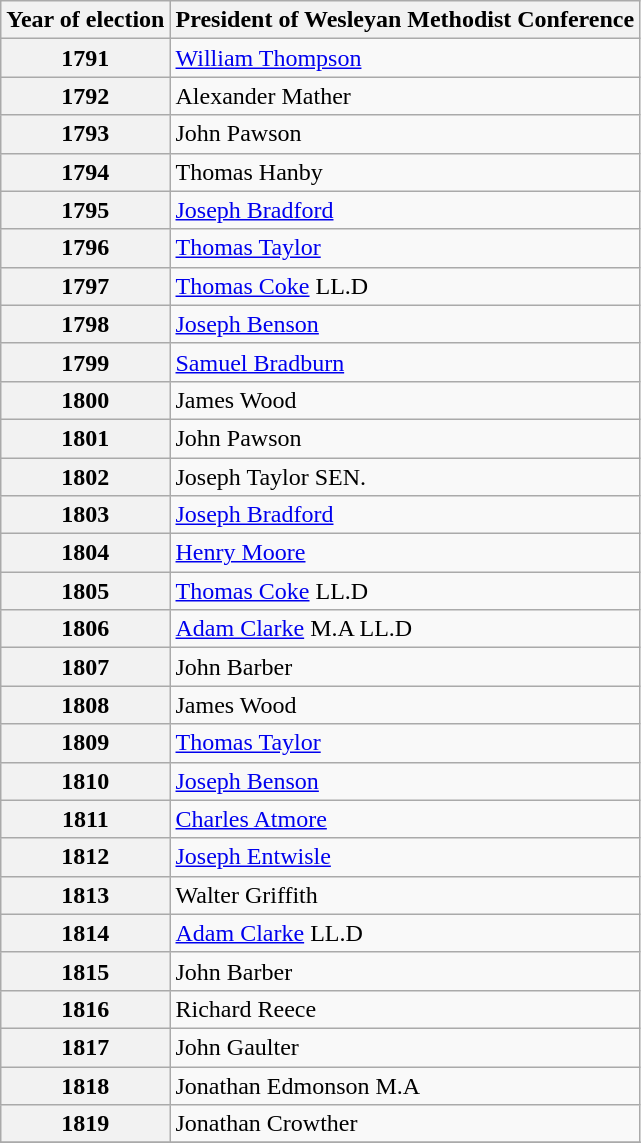<table class=" wikitable plainrowheaders sortable" border="1">
<tr>
<th scope="col">Year of election</th>
<th scope="col">President of Wesleyan Methodist Conference</th>
</tr>
<tr>
<th scope="row">1791</th>
<td data-sort-value="Thom"><a href='#'>William Thompson</a></td>
</tr>
<tr>
<th scope="row">1792</th>
<td data-sort-value="Math">Alexander Mather</td>
</tr>
<tr>
<th scope="row">1793</th>
<td data-sort-value="Paws">John Pawson</td>
</tr>
<tr>
<th scope="row">1794</th>
<td data-sort-value="Hanb">Thomas Hanby</td>
</tr>
<tr>
<th scope="row">1795</th>
<td data-sort-value="Bradford"><a href='#'>Joseph Bradford</a></td>
</tr>
<tr>
<th scope="row">1796</th>
<td data-sort-value="Tayl"><a href='#'>Thomas Taylor</a></td>
</tr>
<tr>
<th scope="row">1797</th>
<td data-sort-value="Coke"><a href='#'>Thomas Coke</a> LL.D</td>
</tr>
<tr>
<th scope="row">1798</th>
<td data-sort-value="Bens"><a href='#'>Joseph Benson</a></td>
</tr>
<tr>
<th scope="row">1799</th>
<td data-sort-value="Bradburn"><a href='#'>Samuel Bradburn</a></td>
</tr>
<tr>
<th scope="row">1800</th>
<td data-sort-value="Wood">James Wood</td>
</tr>
<tr>
<th scope="row">1801</th>
<td data-sort-value="Paws">John Pawson</td>
</tr>
<tr>
<th scope="row">1802</th>
<td data-sort-value="Taylor">Joseph Taylor SEN.</td>
</tr>
<tr>
<th scope="row">1803</th>
<td data-sort-value="Bradford"><a href='#'>Joseph Bradford</a></td>
</tr>
<tr>
<th scope="row">1804</th>
<td data-sort-value="Moore"><a href='#'>Henry Moore</a></td>
</tr>
<tr>
<th scope="row">1805</th>
<td data-sort-value="Coke"><a href='#'>Thomas Coke</a> LL.D</td>
</tr>
<tr>
<th scope="row">1806</th>
<td data-sort-value="Clarke"><a href='#'>Adam Clarke</a> M.A LL.D</td>
</tr>
<tr>
<th scope="row">1807</th>
<td data-sort-value="Barb">John Barber</td>
</tr>
<tr>
<th scope="row">1808</th>
<td data-sort-value="Wood">James Wood</td>
</tr>
<tr>
<th scope="row">1809</th>
<td data-sort-value="Tayl"><a href='#'>Thomas Taylor</a></td>
</tr>
<tr>
<th scope="row">1810</th>
<td data-sort-value="Bens"><a href='#'>Joseph Benson</a></td>
</tr>
<tr>
<th scope="row">1811</th>
<td data-sort-value="Atmor"><a href='#'>Charles Atmore</a></td>
</tr>
<tr>
<th scope="row">1812</th>
<td data-sort-value="Entw"><a href='#'>Joseph Entwisle</a></td>
</tr>
<tr>
<th scope="row">1813</th>
<td data-sort-value="Griffith">Walter Griffith</td>
</tr>
<tr>
<th scope="row">1814</th>
<td data-sort-value="Clarke"><a href='#'>Adam Clarke</a> LL.D</td>
</tr>
<tr>
<th scope="row">1815</th>
<td data-sort-value="Barb">John Barber</td>
</tr>
<tr>
<th scope="row">1816</th>
<td data-sort-value="Reece">Richard Reece</td>
</tr>
<tr>
<th scope="row">1817</th>
<td data-sort-value="Gault">John Gaulter</td>
</tr>
<tr>
<th scope="row">1818</th>
<td data-sort-value="Edmond">Jonathan Edmonson M.A</td>
</tr>
<tr>
<th scope="row">1819</th>
<td data-sort-value="Crowth">Jonathan Crowther </td>
</tr>
<tr>
</tr>
</table>
